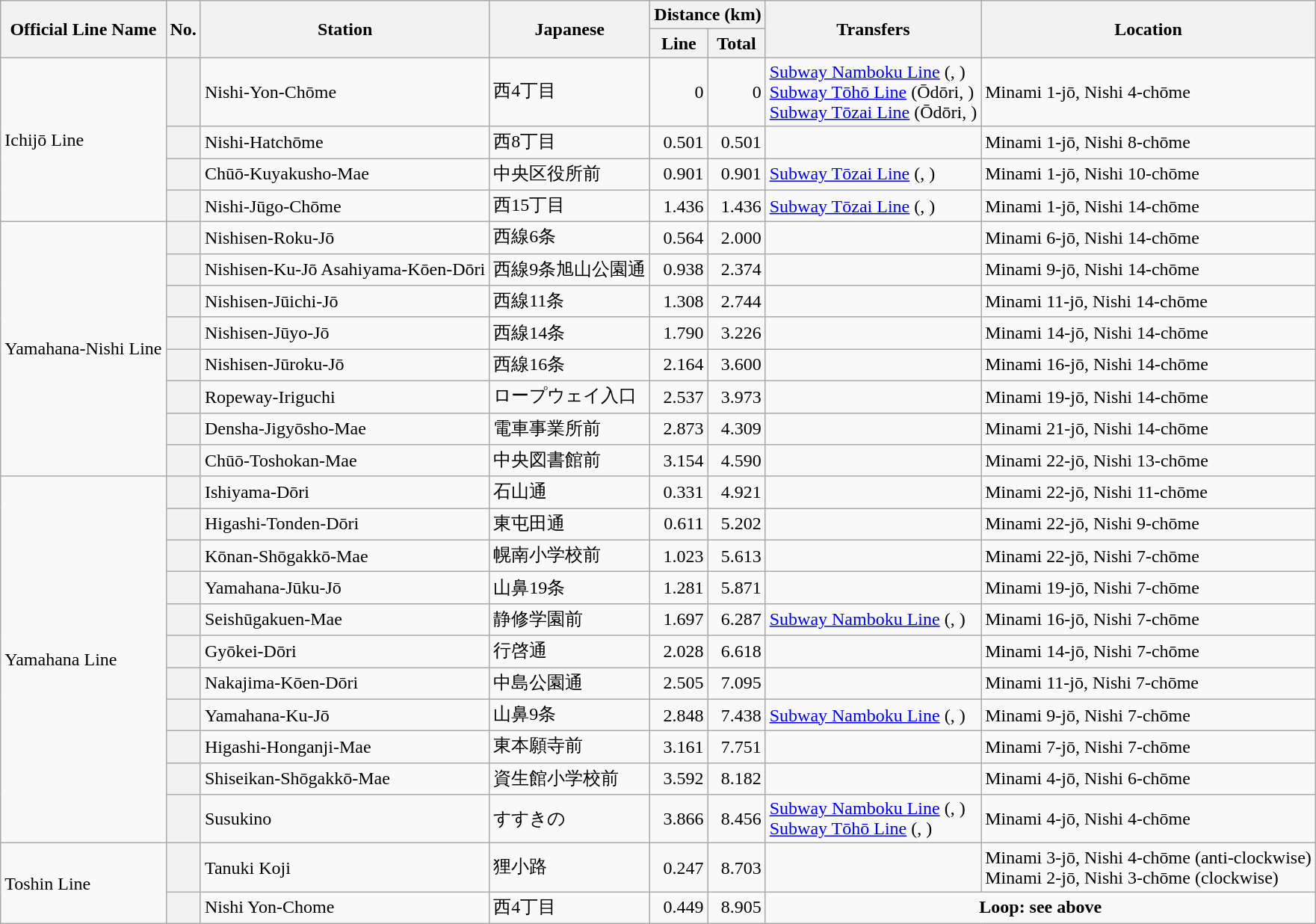<table class="wikitable" rules="all">
<tr>
<th rowspan="2">Official Line Name</th>
<th rowspan="2">No.</th>
<th rowspan="2">Station</th>
<th rowspan="2">Japanese</th>
<th colspan="2">Distance (km)</th>
<th rowspan="2">Transfers</th>
<th rowspan="2">Location</th>
</tr>
<tr>
<th>Line</th>
<th>Total</th>
</tr>
<tr>
<td rowspan=4>Ichijō Line</td>
<th></th>
<td>Nishi-Yon-Chōme</td>
<td>西4丁目</td>
<td style="text-align:right;">0</td>
<td style="text-align:right;">0</td>
<td> <a href='#'>Subway Namboku Line</a> (, )<br> <a href='#'>Subway Tōhō Line</a> (Ōdōri, )<br> <a href='#'>Subway Tōzai Line</a> (Ōdōri, )</td>
<td>Minami 1-jō, Nishi 4-chōme</td>
</tr>
<tr>
<th></th>
<td>Nishi-Hatchōme</td>
<td>西8丁目</td>
<td style="text-align:right;">0.501</td>
<td style="text-align:right;">0.501</td>
<td> </td>
<td>Minami 1-jō, Nishi 8-chōme</td>
</tr>
<tr>
<th></th>
<td>Chūō-Kuyakusho-Mae</td>
<td>中央区役所前</td>
<td style="text-align:right;">0.901</td>
<td style="text-align:right;">0.901</td>
<td> <a href='#'>Subway Tōzai Line</a> (, )</td>
<td>Minami 1-jō, Nishi 10-chōme</td>
</tr>
<tr>
<th></th>
<td>Nishi-Jūgo-Chōme</td>
<td>西15丁目</td>
<td style="text-align:right;">1.436</td>
<td style="text-align:right;">1.436</td>
<td> <a href='#'>Subway Tōzai Line</a> (, )</td>
<td>Minami 1-jō, Nishi 14-chōme</td>
</tr>
<tr>
<td rowspan=8>Yamahana-Nishi Line</td>
<th></th>
<td>Nishisen-Roku-Jō</td>
<td>西線6条</td>
<td style="text-align:right;">0.564</td>
<td style="text-align:right;">2.000</td>
<td> </td>
<td>Minami 6-jō, Nishi 14-chōme</td>
</tr>
<tr>
<th></th>
<td>Nishisen-Ku-Jō Asahiyama-Kōen-Dōri</td>
<td>西線9条旭山公園通</td>
<td style="text-align:right;">0.938</td>
<td style="text-align:right;">2.374</td>
<td> </td>
<td>Minami 9-jō, Nishi 14-chōme</td>
</tr>
<tr>
<th></th>
<td>Nishisen-Jūichi-Jō</td>
<td>西線11条</td>
<td style="text-align:right;">1.308</td>
<td style="text-align:right;">2.744</td>
<td> </td>
<td>Minami 11-jō, Nishi 14-chōme</td>
</tr>
<tr>
<th></th>
<td>Nishisen-Jūyo-Jō</td>
<td>西線14条</td>
<td style="text-align:right;">1.790</td>
<td style="text-align:right;">3.226</td>
<td> </td>
<td>Minami 14-jō, Nishi 14-chōme</td>
</tr>
<tr>
<th></th>
<td>Nishisen-Jūroku-Jō</td>
<td>西線16条</td>
<td style="text-align:right;">2.164</td>
<td style="text-align:right;">3.600</td>
<td> </td>
<td>Minami 16-jō, Nishi 14-chōme</td>
</tr>
<tr>
<th></th>
<td>Ropeway-Iriguchi</td>
<td>ロープウェイ入口</td>
<td style="text-align:right;">2.537</td>
<td style="text-align:right;">3.973</td>
<td> </td>
<td>Minami 19-jō, Nishi 14-chōme</td>
</tr>
<tr>
<th></th>
<td>Densha-Jigyōsho-Mae</td>
<td>電車事業所前</td>
<td style="text-align:right;">2.873</td>
<td style="text-align:right;">4.309</td>
<td> </td>
<td>Minami 21-jō, Nishi 14-chōme</td>
</tr>
<tr>
<th></th>
<td>Chūō-Toshokan-Mae</td>
<td>中央図書館前</td>
<td style="text-align:right;">3.154</td>
<td style="text-align:right;">4.590</td>
<td> </td>
<td>Minami 22-jō, Nishi 13-chōme</td>
</tr>
<tr>
<td rowspan=11>Yamahana Line</td>
<th></th>
<td>Ishiyama-Dōri</td>
<td>石山通</td>
<td style="text-align:right;">0.331</td>
<td style="text-align:right;">4.921</td>
<td> </td>
<td>Minami 22-jō, Nishi 11-chōme</td>
</tr>
<tr>
<th></th>
<td>Higashi-Tonden-Dōri</td>
<td>東屯田通</td>
<td style="text-align:right;">0.611</td>
<td style="text-align:right;">5.202</td>
<td> </td>
<td>Minami 22-jō, Nishi 9-chōme</td>
</tr>
<tr>
<th></th>
<td>Kōnan-Shōgakkō-Mae</td>
<td>幌南小学校前</td>
<td style="text-align:right;">1.023</td>
<td style="text-align:right;">5.613</td>
<td> </td>
<td>Minami 22-jō, Nishi 7-chōme</td>
</tr>
<tr>
<th></th>
<td>Yamahana-Jūku-Jō</td>
<td>山鼻19条</td>
<td style="text-align:right;">1.281</td>
<td style="text-align:right;">5.871</td>
<td> </td>
<td>Minami 19-jō, Nishi 7-chōme</td>
</tr>
<tr>
<th></th>
<td>Seishūgakuen-Mae</td>
<td>静修学園前</td>
<td style="text-align:right;">1.697</td>
<td style="text-align:right;">6.287</td>
<td> <a href='#'>Subway Namboku Line</a> (, )</td>
<td>Minami 16-jō, Nishi 7-chōme</td>
</tr>
<tr>
<th></th>
<td>Gyōkei-Dōri</td>
<td>行啓通</td>
<td style="text-align:right;">2.028</td>
<td style="text-align:right;">6.618</td>
<td> </td>
<td>Minami 14-jō, Nishi 7-chōme</td>
</tr>
<tr>
<th></th>
<td>Nakajima-Kōen-Dōri</td>
<td>中島公園通</td>
<td style="text-align:right;">2.505</td>
<td style="text-align:right;">7.095</td>
<td> </td>
<td>Minami 11-jō, Nishi 7-chōme</td>
</tr>
<tr>
<th></th>
<td>Yamahana-Ku-Jō</td>
<td>山鼻9条</td>
<td style="text-align:right;">2.848</td>
<td style="text-align:right;">7.438</td>
<td> <a href='#'>Subway Namboku Line</a> (, )</td>
<td>Minami 9-jō, Nishi 7-chōme</td>
</tr>
<tr>
<th></th>
<td>Higashi-Honganji-Mae</td>
<td>東本願寺前</td>
<td style="text-align:right;">3.161</td>
<td style="text-align:right;">7.751</td>
<td> </td>
<td>Minami 7-jō, Nishi 7-chōme</td>
</tr>
<tr>
<th></th>
<td>Shiseikan-Shōgakkō-Mae</td>
<td>資生館小学校前</td>
<td style="text-align:right;">3.592</td>
<td style="text-align:right;">8.182</td>
<td> </td>
<td>Minami 4-jō, Nishi 6-chōme</td>
</tr>
<tr>
<th></th>
<td>Susukino</td>
<td>すすきの</td>
<td style="text-align:right;">3.866</td>
<td style="text-align:right;">8.456</td>
<td> <a href='#'>Subway Namboku Line</a> (, )<br> <a href='#'>Subway Tōhō Line</a> (, )</td>
<td>Minami 4-jō, Nishi 4-chōme</td>
</tr>
<tr>
<td rowspan=2>Toshin Line</td>
<th></th>
<td>Tanuki Koji</td>
<td>狸小路</td>
<td style="text-align:right;">0.247</td>
<td style="text-align:right;">8.703</td>
<td> </td>
<td>Minami 3-jō, Nishi 4-chōme (anti-clockwise)<br>Minami 2-jō, Nishi 3-chōme (clockwise)</td>
</tr>
<tr>
<th></th>
<td>Nishi Yon-Chome</td>
<td>西4丁目</td>
<td style="text-align:right;">0.449</td>
<td style="text-align:right;">8.905</td>
<td colspan=2 style="text-align: center;"><strong>Loop: see above</strong></td>
</tr>
</table>
